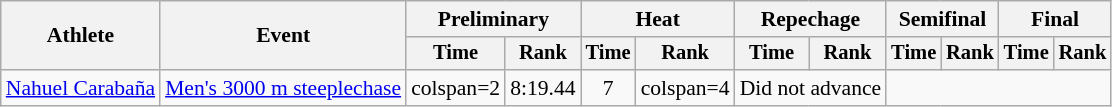<table class="wikitable" style="font-size:90%">
<tr>
<th rowspan=2>Athlete</th>
<th rowspan=2>Event</th>
<th colspan=2>Preliminary</th>
<th colspan=2>Heat</th>
<th colspan=2>Repechage</th>
<th colspan=2>Semifinal</th>
<th colspan=2>Final</th>
</tr>
<tr style=font-size:95%>
<th>Time</th>
<th>Rank</th>
<th>Time</th>
<th>Rank</th>
<th>Time</th>
<th>Rank</th>
<th>Time</th>
<th>Rank</th>
<th>Time</th>
<th>Rank</th>
</tr>
<tr align=center>
<td align=left><a href='#'>Nahuel Carabaña</a></td>
<td align=left><a href='#'>Men's 3000 m steeplechase</a></td>
<td>colspan=2 </td>
<td>8:19.44</td>
<td>7</td>
<td>colspan=4 </td>
<td colspan=2>Did not advance</td>
</tr>
</table>
